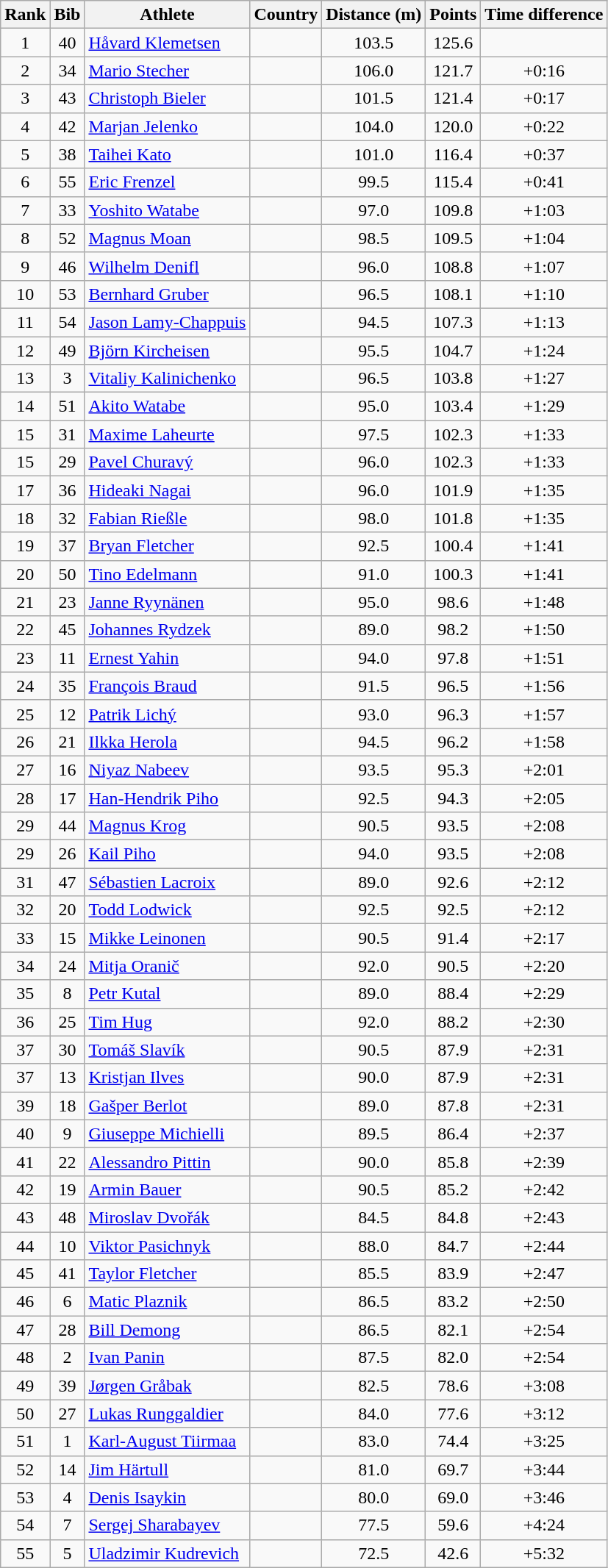<table class="wikitable sortable" style="text-align:center">
<tr>
<th>Rank</th>
<th>Bib</th>
<th>Athlete</th>
<th>Country</th>
<th>Distance (m)</th>
<th>Points</th>
<th>Time difference</th>
</tr>
<tr>
<td>1</td>
<td>40</td>
<td align=left><a href='#'>Håvard Klemetsen</a></td>
<td align=left></td>
<td>103.5</td>
<td>125.6</td>
<td></td>
</tr>
<tr>
<td>2</td>
<td>34</td>
<td align=left><a href='#'>Mario Stecher</a></td>
<td align=left></td>
<td>106.0</td>
<td>121.7</td>
<td>+0:16</td>
</tr>
<tr>
<td>3</td>
<td>43</td>
<td align=left><a href='#'>Christoph Bieler</a></td>
<td align=left></td>
<td>101.5</td>
<td>121.4</td>
<td>+0:17</td>
</tr>
<tr>
<td>4</td>
<td>42</td>
<td align=left><a href='#'>Marjan Jelenko</a></td>
<td align=left></td>
<td>104.0</td>
<td>120.0</td>
<td>+0:22</td>
</tr>
<tr>
<td>5</td>
<td>38</td>
<td align=left><a href='#'>Taihei Kato</a></td>
<td align=left></td>
<td>101.0</td>
<td>116.4</td>
<td>+0:37</td>
</tr>
<tr>
<td>6</td>
<td>55</td>
<td align=left><a href='#'>Eric Frenzel</a></td>
<td align=left></td>
<td>99.5</td>
<td>115.4</td>
<td>+0:41</td>
</tr>
<tr>
<td>7</td>
<td>33</td>
<td align=left><a href='#'>Yoshito Watabe</a></td>
<td align=left></td>
<td>97.0</td>
<td>109.8</td>
<td>+1:03</td>
</tr>
<tr>
<td>8</td>
<td>52</td>
<td align=left><a href='#'>Magnus Moan</a></td>
<td align=left></td>
<td>98.5</td>
<td>109.5</td>
<td>+1:04</td>
</tr>
<tr>
<td>9</td>
<td>46</td>
<td align=left><a href='#'>Wilhelm Denifl</a></td>
<td align=left></td>
<td>96.0</td>
<td>108.8</td>
<td>+1:07</td>
</tr>
<tr>
<td>10</td>
<td>53</td>
<td align=left><a href='#'>Bernhard Gruber</a></td>
<td align=left></td>
<td>96.5</td>
<td>108.1</td>
<td>+1:10</td>
</tr>
<tr>
<td>11</td>
<td>54</td>
<td align=left><a href='#'>Jason Lamy-Chappuis</a></td>
<td align=left></td>
<td>94.5</td>
<td>107.3</td>
<td>+1:13</td>
</tr>
<tr>
<td>12</td>
<td>49</td>
<td align=left><a href='#'>Björn Kircheisen</a></td>
<td align=left></td>
<td>95.5</td>
<td>104.7</td>
<td>+1:24</td>
</tr>
<tr>
<td>13</td>
<td>3</td>
<td align=left><a href='#'>Vitaliy Kalinichenko</a></td>
<td align=left></td>
<td>96.5</td>
<td>103.8</td>
<td>+1:27</td>
</tr>
<tr>
<td>14</td>
<td>51</td>
<td align=left><a href='#'>Akito Watabe</a></td>
<td align=left></td>
<td>95.0</td>
<td>103.4</td>
<td>+1:29</td>
</tr>
<tr>
<td>15</td>
<td>31</td>
<td align=left><a href='#'>Maxime Laheurte</a></td>
<td align=left></td>
<td>97.5</td>
<td>102.3</td>
<td>+1:33</td>
</tr>
<tr>
<td>15</td>
<td>29</td>
<td align=left><a href='#'>Pavel Churavý</a></td>
<td align=left></td>
<td>96.0</td>
<td>102.3</td>
<td>+1:33</td>
</tr>
<tr>
<td>17</td>
<td>36</td>
<td align=left><a href='#'>Hideaki Nagai</a></td>
<td align=left></td>
<td>96.0</td>
<td>101.9</td>
<td>+1:35</td>
</tr>
<tr>
<td>18</td>
<td>32</td>
<td align=left><a href='#'>Fabian Rießle</a></td>
<td align=left></td>
<td>98.0</td>
<td>101.8</td>
<td>+1:35</td>
</tr>
<tr>
<td>19</td>
<td>37</td>
<td align=left><a href='#'>Bryan Fletcher</a></td>
<td align=left></td>
<td>92.5</td>
<td>100.4</td>
<td>+1:41</td>
</tr>
<tr>
<td>20</td>
<td>50</td>
<td align=left><a href='#'>Tino Edelmann</a></td>
<td align=left></td>
<td>91.0</td>
<td>100.3</td>
<td>+1:41</td>
</tr>
<tr>
<td>21</td>
<td>23</td>
<td align=left><a href='#'>Janne Ryynänen</a></td>
<td align=left></td>
<td>95.0</td>
<td>98.6</td>
<td>+1:48</td>
</tr>
<tr>
<td>22</td>
<td>45</td>
<td align=left><a href='#'>Johannes Rydzek</a></td>
<td align=left></td>
<td>89.0</td>
<td>98.2</td>
<td>+1:50</td>
</tr>
<tr>
<td>23</td>
<td>11</td>
<td align=left><a href='#'>Ernest Yahin</a></td>
<td align=left></td>
<td>94.0</td>
<td>97.8</td>
<td>+1:51</td>
</tr>
<tr>
<td>24</td>
<td>35</td>
<td align=left><a href='#'>François Braud</a></td>
<td align=left></td>
<td>91.5</td>
<td>96.5</td>
<td>+1:56</td>
</tr>
<tr>
<td>25</td>
<td>12</td>
<td align=left><a href='#'>Patrik Lichý</a></td>
<td align=left></td>
<td>93.0</td>
<td>96.3</td>
<td>+1:57</td>
</tr>
<tr>
<td>26</td>
<td>21</td>
<td align=left><a href='#'>Ilkka Herola</a></td>
<td align=left></td>
<td>94.5</td>
<td>96.2</td>
<td>+1:58</td>
</tr>
<tr>
<td>27</td>
<td>16</td>
<td align=left><a href='#'>Niyaz Nabeev</a></td>
<td align=left></td>
<td>93.5</td>
<td>95.3</td>
<td>+2:01</td>
</tr>
<tr>
<td>28</td>
<td>17</td>
<td align=left><a href='#'>Han-Hendrik Piho</a></td>
<td align=left></td>
<td>92.5</td>
<td>94.3</td>
<td>+2:05</td>
</tr>
<tr>
<td>29</td>
<td>44</td>
<td align=left><a href='#'>Magnus Krog</a></td>
<td align=left></td>
<td>90.5</td>
<td>93.5</td>
<td>+2:08</td>
</tr>
<tr>
<td>29</td>
<td>26</td>
<td align=left><a href='#'>Kail Piho</a></td>
<td align=left></td>
<td>94.0</td>
<td>93.5</td>
<td>+2:08</td>
</tr>
<tr>
<td>31</td>
<td>47</td>
<td align=left><a href='#'>Sébastien Lacroix</a></td>
<td align=left></td>
<td>89.0</td>
<td>92.6</td>
<td>+2:12</td>
</tr>
<tr>
<td>32</td>
<td>20</td>
<td align=left><a href='#'>Todd Lodwick</a></td>
<td align=left></td>
<td>92.5</td>
<td>92.5</td>
<td>+2:12</td>
</tr>
<tr>
<td>33</td>
<td>15</td>
<td align=left><a href='#'>Mikke Leinonen</a></td>
<td align=left></td>
<td>90.5</td>
<td>91.4</td>
<td>+2:17</td>
</tr>
<tr>
<td>34</td>
<td>24</td>
<td align=left><a href='#'>Mitja Oranič</a></td>
<td align=left></td>
<td>92.0</td>
<td>90.5</td>
<td>+2:20</td>
</tr>
<tr>
<td>35</td>
<td>8</td>
<td align=left><a href='#'>Petr Kutal</a></td>
<td align=left></td>
<td>89.0</td>
<td>88.4</td>
<td>+2:29</td>
</tr>
<tr>
<td>36</td>
<td>25</td>
<td align=left><a href='#'>Tim Hug</a></td>
<td align=left></td>
<td>92.0</td>
<td>88.2</td>
<td>+2:30</td>
</tr>
<tr>
<td>37</td>
<td>30</td>
<td align=left><a href='#'>Tomáš Slavík</a></td>
<td align=left></td>
<td>90.5</td>
<td>87.9</td>
<td>+2:31</td>
</tr>
<tr>
<td>37</td>
<td>13</td>
<td align=left><a href='#'>Kristjan Ilves</a></td>
<td align=left></td>
<td>90.0</td>
<td>87.9</td>
<td>+2:31</td>
</tr>
<tr>
<td>39</td>
<td>18</td>
<td align=left><a href='#'>Gašper Berlot</a></td>
<td align=left></td>
<td>89.0</td>
<td>87.8</td>
<td>+2:31</td>
</tr>
<tr>
<td>40</td>
<td>9</td>
<td align=left><a href='#'>Giuseppe Michielli</a></td>
<td align=left></td>
<td>89.5</td>
<td>86.4</td>
<td>+2:37</td>
</tr>
<tr>
<td>41</td>
<td>22</td>
<td align=left><a href='#'>Alessandro Pittin</a></td>
<td align=left></td>
<td>90.0</td>
<td>85.8</td>
<td>+2:39</td>
</tr>
<tr>
<td>42</td>
<td>19</td>
<td align=left><a href='#'>Armin Bauer</a></td>
<td align=left></td>
<td>90.5</td>
<td>85.2</td>
<td>+2:42</td>
</tr>
<tr>
<td>43</td>
<td>48</td>
<td align=left><a href='#'>Miroslav Dvořák</a></td>
<td align=left></td>
<td>84.5</td>
<td>84.8</td>
<td>+2:43</td>
</tr>
<tr>
<td>44</td>
<td>10</td>
<td align=left><a href='#'>Viktor Pasichnyk</a></td>
<td align=left></td>
<td>88.0</td>
<td>84.7</td>
<td>+2:44</td>
</tr>
<tr>
<td>45</td>
<td>41</td>
<td align=left><a href='#'>Taylor Fletcher</a></td>
<td align=left></td>
<td>85.5</td>
<td>83.9</td>
<td>+2:47</td>
</tr>
<tr>
<td>46</td>
<td>6</td>
<td align=left><a href='#'>Matic Plaznik</a></td>
<td align=left></td>
<td>86.5</td>
<td>83.2</td>
<td>+2:50</td>
</tr>
<tr>
<td>47</td>
<td>28</td>
<td align=left><a href='#'>Bill Demong</a></td>
<td align=left></td>
<td>86.5</td>
<td>82.1</td>
<td>+2:54</td>
</tr>
<tr>
<td>48</td>
<td>2</td>
<td align=left><a href='#'>Ivan Panin</a></td>
<td align=left></td>
<td>87.5</td>
<td>82.0</td>
<td>+2:54</td>
</tr>
<tr>
<td>49</td>
<td>39</td>
<td align=left><a href='#'>Jørgen Gråbak</a></td>
<td align=left></td>
<td>82.5</td>
<td>78.6</td>
<td>+3:08</td>
</tr>
<tr>
<td>50</td>
<td>27</td>
<td align=left><a href='#'>Lukas Runggaldier</a></td>
<td align=left></td>
<td>84.0</td>
<td>77.6</td>
<td>+3:12</td>
</tr>
<tr>
<td>51</td>
<td>1</td>
<td align=left><a href='#'>Karl-August Tiirmaa</a></td>
<td align=left></td>
<td>83.0</td>
<td>74.4</td>
<td>+3:25</td>
</tr>
<tr>
<td>52</td>
<td>14</td>
<td align=left><a href='#'>Jim Härtull</a></td>
<td align=left></td>
<td>81.0</td>
<td>69.7</td>
<td>+3:44</td>
</tr>
<tr>
<td>53</td>
<td>4</td>
<td align=left><a href='#'>Denis Isaykin</a></td>
<td align=left></td>
<td>80.0</td>
<td>69.0</td>
<td>+3:46</td>
</tr>
<tr>
<td>54</td>
<td>7</td>
<td align=left><a href='#'>Sergej Sharabayev</a></td>
<td align=left></td>
<td>77.5</td>
<td>59.6</td>
<td>+4:24</td>
</tr>
<tr>
<td>55</td>
<td>5</td>
<td align=left><a href='#'>Uladzimir Kudrevich</a></td>
<td align=left></td>
<td>72.5</td>
<td>42.6</td>
<td>+5:32</td>
</tr>
</table>
